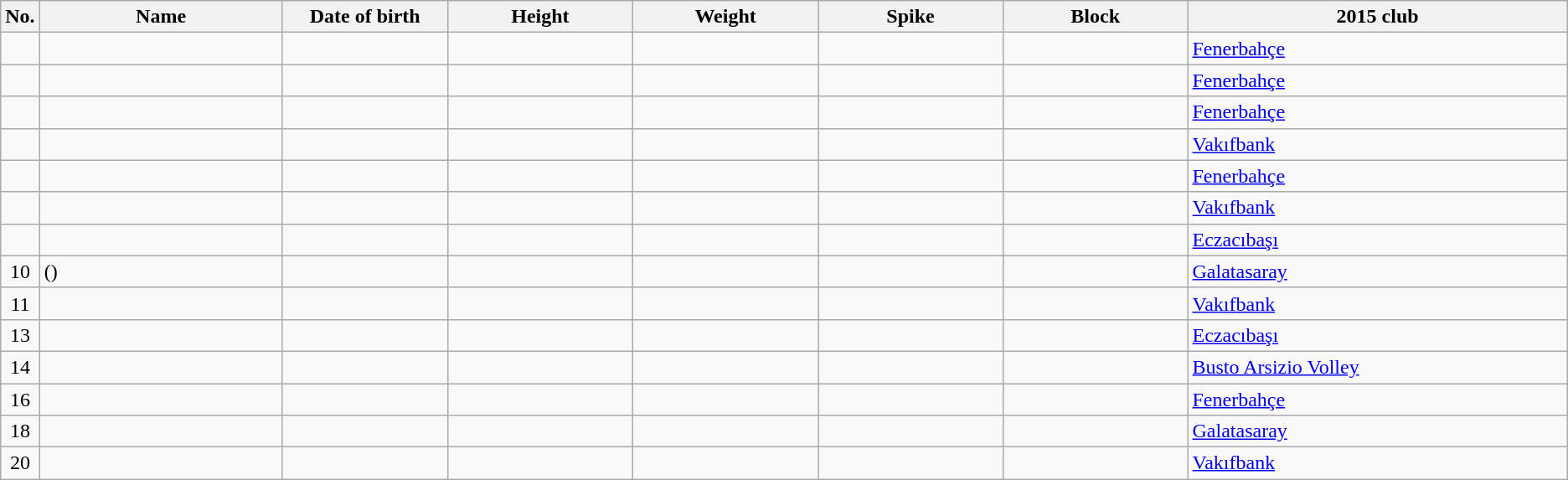<table class="wikitable sortable" style="font-size:100%; text-align:center;">
<tr>
<th>No.</th>
<th style="width:12em">Name</th>
<th style="width:8em">Date of birth</th>
<th style="width:9em">Height</th>
<th style="width:9em">Weight</th>
<th style="width:9em">Spike</th>
<th style="width:9em">Block</th>
<th style="width:19em">2015 club</th>
</tr>
<tr>
<td></td>
<td align=left></td>
<td align=right></td>
<td></td>
<td></td>
<td></td>
<td></td>
<td align=left> <a href='#'>Fenerbahçe</a></td>
</tr>
<tr>
<td></td>
<td align=left></td>
<td align=right></td>
<td></td>
<td></td>
<td></td>
<td></td>
<td align=left> <a href='#'>Fenerbahçe</a></td>
</tr>
<tr>
<td></td>
<td align=left></td>
<td align=right></td>
<td></td>
<td></td>
<td></td>
<td></td>
<td align=left> <a href='#'>Fenerbahçe</a></td>
</tr>
<tr>
<td></td>
<td align=left></td>
<td align=right></td>
<td></td>
<td></td>
<td></td>
<td></td>
<td align=left> <a href='#'>Vakıfbank</a></td>
</tr>
<tr>
<td></td>
<td align=left></td>
<td align=right></td>
<td></td>
<td></td>
<td></td>
<td></td>
<td align=left> <a href='#'>Fenerbahçe</a></td>
</tr>
<tr>
<td></td>
<td align=left></td>
<td align=right></td>
<td></td>
<td></td>
<td></td>
<td></td>
<td align=left> <a href='#'>Vakıfbank</a></td>
</tr>
<tr>
<td></td>
<td align=left></td>
<td align=right></td>
<td></td>
<td></td>
<td></td>
<td></td>
<td align=left> <a href='#'>Eczacıbaşı</a></td>
</tr>
<tr>
<td>10</td>
<td align=left> ()</td>
<td align=right></td>
<td></td>
<td></td>
<td></td>
<td></td>
<td align=left> <a href='#'>Galatasaray</a></td>
</tr>
<tr>
<td>11</td>
<td align=left></td>
<td align=right></td>
<td></td>
<td></td>
<td></td>
<td></td>
<td align=left> <a href='#'>Vakıfbank</a></td>
</tr>
<tr>
<td>13</td>
<td align=left></td>
<td align=right></td>
<td></td>
<td></td>
<td></td>
<td></td>
<td align=left> <a href='#'>Eczacıbaşı</a></td>
</tr>
<tr>
<td>14</td>
<td align=left></td>
<td align=right></td>
<td></td>
<td></td>
<td></td>
<td></td>
<td align=left> <a href='#'>Busto Arsizio Volley</a></td>
</tr>
<tr>
<td>16</td>
<td align=left></td>
<td align=right></td>
<td></td>
<td></td>
<td></td>
<td></td>
<td align=left> <a href='#'>Fenerbahçe</a></td>
</tr>
<tr>
<td>18</td>
<td align=left></td>
<td align=right></td>
<td></td>
<td></td>
<td></td>
<td></td>
<td align=left> <a href='#'>Galatasaray</a></td>
</tr>
<tr>
<td>20</td>
<td align=left></td>
<td align=right></td>
<td></td>
<td></td>
<td></td>
<td></td>
<td align=left> <a href='#'>Vakıfbank</a></td>
</tr>
</table>
